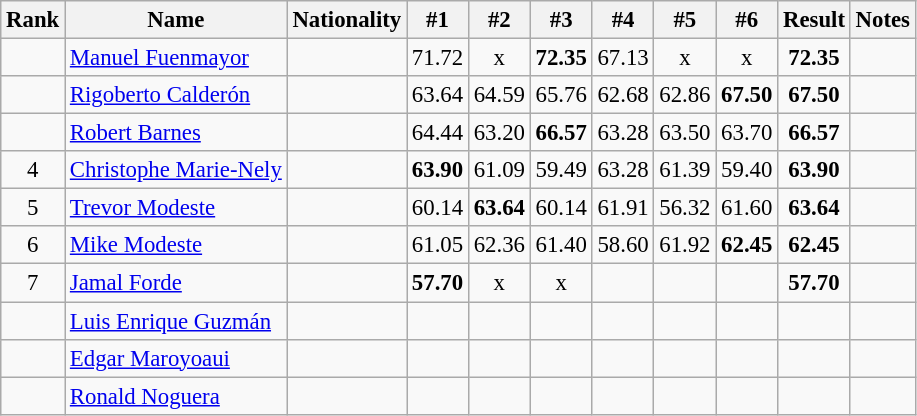<table class="wikitable sortable" style="text-align:center;font-size:95%">
<tr>
<th>Rank</th>
<th>Name</th>
<th>Nationality</th>
<th>#1</th>
<th>#2</th>
<th>#3</th>
<th>#4</th>
<th>#5</th>
<th>#6</th>
<th>Result</th>
<th>Notes</th>
</tr>
<tr>
<td></td>
<td align=left><a href='#'>Manuel Fuenmayor</a></td>
<td align=left></td>
<td>71.72</td>
<td>x</td>
<td><strong>72.35</strong></td>
<td>67.13</td>
<td>x</td>
<td>x</td>
<td><strong>72.35</strong></td>
<td></td>
</tr>
<tr>
<td></td>
<td align=left><a href='#'>Rigoberto Calderón</a></td>
<td align=left></td>
<td>63.64</td>
<td>64.59</td>
<td>65.76</td>
<td>62.68</td>
<td>62.86</td>
<td><strong>67.50</strong></td>
<td><strong>67.50</strong></td>
<td></td>
</tr>
<tr>
<td></td>
<td align=left><a href='#'>Robert Barnes</a></td>
<td align=left></td>
<td>64.44</td>
<td>63.20</td>
<td><strong>66.57</strong></td>
<td>63.28</td>
<td>63.50</td>
<td>63.70</td>
<td><strong>66.57</strong></td>
<td></td>
</tr>
<tr>
<td>4</td>
<td align=left><a href='#'>Christophe Marie-Nely</a></td>
<td align=left></td>
<td><strong>63.90</strong></td>
<td>61.09</td>
<td>59.49</td>
<td>63.28</td>
<td>61.39</td>
<td>59.40</td>
<td><strong>63.90</strong></td>
<td></td>
</tr>
<tr>
<td>5</td>
<td align=left><a href='#'>Trevor Modeste</a></td>
<td align=left></td>
<td>60.14</td>
<td><strong>63.64</strong></td>
<td>60.14</td>
<td>61.91</td>
<td>56.32</td>
<td>61.60</td>
<td><strong>63.64</strong></td>
<td></td>
</tr>
<tr>
<td>6</td>
<td align=left><a href='#'>Mike Modeste</a></td>
<td align=left></td>
<td>61.05</td>
<td>62.36</td>
<td>61.40</td>
<td>58.60</td>
<td>61.92</td>
<td><strong>62.45</strong></td>
<td><strong>62.45</strong></td>
<td></td>
</tr>
<tr>
<td>7</td>
<td align=left><a href='#'>Jamal Forde</a></td>
<td align=left></td>
<td><strong>57.70</strong></td>
<td>x</td>
<td>x</td>
<td></td>
<td></td>
<td></td>
<td><strong>57.70</strong></td>
<td></td>
</tr>
<tr>
<td></td>
<td align=left><a href='#'>Luis Enrique Guzmán</a></td>
<td align=left></td>
<td></td>
<td></td>
<td></td>
<td></td>
<td></td>
<td></td>
<td><strong></strong></td>
<td></td>
</tr>
<tr>
<td></td>
<td align=left><a href='#'>Edgar Maroyoaui</a></td>
<td align=left></td>
<td></td>
<td></td>
<td></td>
<td></td>
<td></td>
<td></td>
<td><strong></strong></td>
<td></td>
</tr>
<tr>
<td></td>
<td align=left><a href='#'>Ronald Noguera</a></td>
<td align=left></td>
<td></td>
<td></td>
<td></td>
<td></td>
<td></td>
<td></td>
<td><strong></strong></td>
<td></td>
</tr>
</table>
